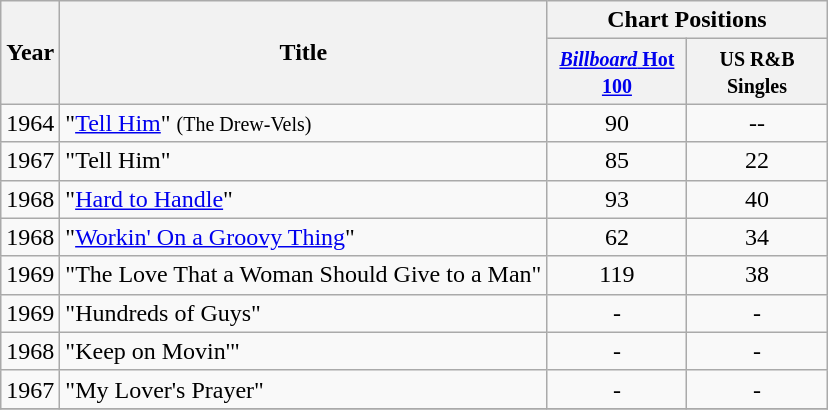<table class="wikitable">
<tr>
<th rowspan="2">Year</th>
<th rowspan="2">Title</th>
<th colspan="2">Chart Positions</th>
</tr>
<tr>
<th width="86"><small><a href='#'><em>Billboard</em> Hot 100</a></small></th>
<th width="86"><small>US R&B Singles</small></th>
</tr>
<tr>
<td>1964</td>
<td>"<a href='#'>Tell Him</a>" <small>(The Drew-Vels)</small></td>
<td align="center">90</td>
<td align="center">--</td>
</tr>
<tr>
<td>1967</td>
<td>"Tell Him"</td>
<td align="center">85</td>
<td align="center">22</td>
</tr>
<tr>
<td>1968</td>
<td>"<a href='#'>Hard to Handle</a>"</td>
<td align="center">93</td>
<td align="center">40</td>
</tr>
<tr>
<td>1968</td>
<td>"<a href='#'>Workin' On a Groovy Thing</a>"</td>
<td align="center">62</td>
<td align="center">34</td>
</tr>
<tr>
<td>1969</td>
<td>"The Love That a Woman Should Give to a Man"</td>
<td align="center">119</td>
<td align="center">38</td>
</tr>
<tr>
<td>1969</td>
<td>"Hundreds of Guys"</td>
<td align="center">-</td>
<td align="center">-</td>
</tr>
<tr>
<td>1968</td>
<td>"Keep on Movin'"</td>
<td align="center">-</td>
<td align="center">-</td>
</tr>
<tr>
<td>1967</td>
<td>"My Lover's Prayer"</td>
<td align="center">-</td>
<td align="center">-</td>
</tr>
<tr>
</tr>
</table>
